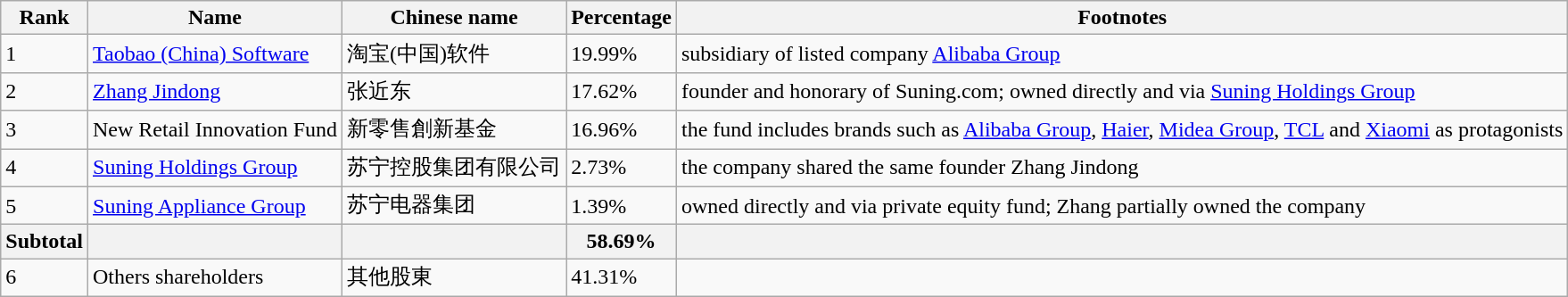<table class="wikitable">
<tr>
<th>Rank</th>
<th>Name</th>
<th>Chinese name</th>
<th>Percentage</th>
<th>Footnotes</th>
</tr>
<tr>
<td>1</td>
<td><a href='#'>Taobao (China) Software</a></td>
<td>淘宝(中国)软件</td>
<td>19.99%</td>
<td>subsidiary of listed company <a href='#'>Alibaba Group</a></td>
</tr>
<tr>
<td>2</td>
<td><a href='#'>Zhang Jindong</a></td>
<td>张近东</td>
<td>17.62%</td>
<td>founder and honorary  of Suning.com; owned directly and via <a href='#'>Suning Holdings Group</a></td>
</tr>
<tr>
<td>3</td>
<td>New Retail Innovation Fund</td>
<td>新零售創新基金</td>
<td>16.96%</td>
<td>the fund includes brands such as <a href='#'>Alibaba Group</a>, <a href='#'>Haier</a>, <a href='#'>Midea Group</a>, <a href='#'>TCL</a> and <a href='#'>Xiaomi</a> as protagonists</td>
</tr>
<tr>
<td>4</td>
<td><a href='#'>Suning Holdings Group</a></td>
<td>苏宁控股集团有限公司</td>
<td>2.73%</td>
<td>the company shared the same founder Zhang Jindong</td>
</tr>
<tr>
<td>5</td>
<td><a href='#'>Suning Appliance Group</a></td>
<td>苏宁电器集团</td>
<td>1.39%</td>
<td>owned directly and via private equity fund; Zhang partially owned the company</td>
</tr>
<tr>
<th>Subtotal</th>
<th></th>
<th></th>
<th>58.69%</th>
<th></th>
</tr>
<tr>
<td>6</td>
<td>Others shareholders</td>
<td>其他股東</td>
<td>41.31%</td>
<td></td>
</tr>
</table>
